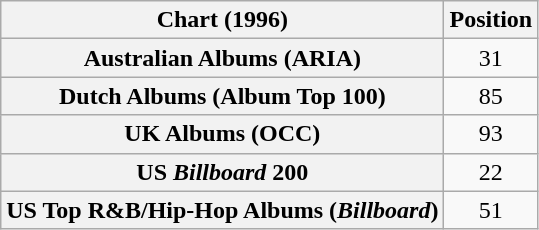<table class="wikitable sortable plainrowheaders" style="text-align:center">
<tr>
<th scope="col">Chart (1996)</th>
<th scope="col">Position</th>
</tr>
<tr>
<th scope="row">Australian Albums (ARIA)</th>
<td>31</td>
</tr>
<tr>
<th scope="row">Dutch Albums (Album Top 100)</th>
<td>85</td>
</tr>
<tr>
<th scope="row">UK Albums (OCC)</th>
<td>93</td>
</tr>
<tr>
<th scope="row">US <em>Billboard</em> 200</th>
<td>22</td>
</tr>
<tr>
<th scope="row">US Top R&B/Hip-Hop Albums (<em>Billboard</em>)</th>
<td>51</td>
</tr>
</table>
